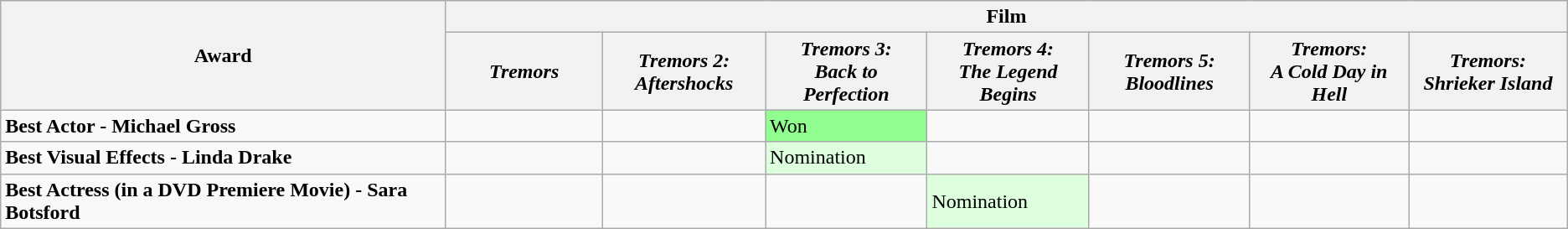<table class="wikitable" style="margin:left;">
<tr>
<th style="width:400px;" rowspan="2">Award</th>
<th colspan="7">Film</th>
</tr>
<tr>
<th style="width:130px;"><em>Tremors</em></th>
<th style="width:130px;"><em>Tremors 2: <br>Aftershocks</em></th>
<th style="width:130px;"><em>Tremors 3: <br>Back to Perfection</em></th>
<th style="width:130px;"><em>Tremors 4: <br>The Legend Begins</em></th>
<th style="width:130px;"><em>Tremors 5: <br>Bloodlines</em></th>
<th style="width:130px;"><em>Tremors: <br>A Cold Day in Hell</em></th>
<th style="width:130px;"><em>Tremors: <br>Shrieker Island</em></th>
</tr>
<tr>
<td><strong>Best Actor - Michael Gross</strong></td>
<td></td>
<td></td>
<td style="background:#90ff90">Won</td>
<td></td>
<td></td>
<td></td>
<td></td>
</tr>
<tr>
<td><strong>Best Visual Effects - Linda Drake </strong></td>
<td></td>
<td></td>
<td style="background:#dfd;">Nomination</td>
<td></td>
<td></td>
<td></td>
<td></td>
</tr>
<tr>
<td><strong>Best Actress (in a DVD Premiere Movie) - Sara Botsford</strong></td>
<td></td>
<td></td>
<td></td>
<td style="background:#dfd;">Nomination</td>
<td></td>
<td></td>
<td></td>
</tr>
</table>
